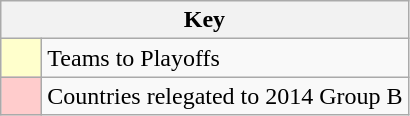<table class="wikitable" style="text-align: center;">
<tr>
<th colspan=2>Key</th>
</tr>
<tr>
<td style="background:#ffffcc; width:20px;"></td>
<td align=left>Teams to Playoffs</td>
</tr>
<tr>
<td style="background:#ffcccc; width:20px;"></td>
<td align=left>Countries relegated to 2014 Group B</td>
</tr>
</table>
